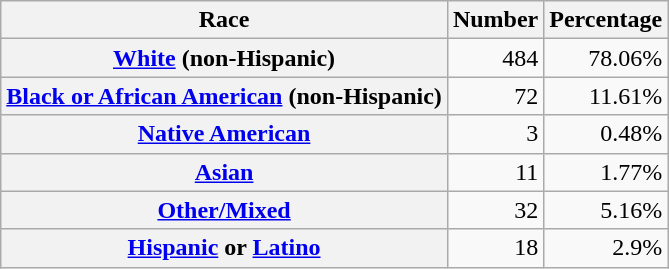<table class="wikitable" style="text-align:right">
<tr>
<th scope="col">Race</th>
<th scope="col">Number</th>
<th scope="col">Percentage</th>
</tr>
<tr>
<th scope="row"><a href='#'>White</a> (non-Hispanic)</th>
<td>484</td>
<td>78.06%</td>
</tr>
<tr>
<th scope="row"><a href='#'>Black or African American</a> (non-Hispanic)</th>
<td>72</td>
<td>11.61%</td>
</tr>
<tr>
<th scope="row"><a href='#'>Native American</a></th>
<td>3</td>
<td>0.48%</td>
</tr>
<tr>
<th scope="row"><a href='#'>Asian</a></th>
<td>11</td>
<td>1.77%</td>
</tr>
<tr>
<th scope="row"><a href='#'>Other/Mixed</a></th>
<td>32</td>
<td>5.16%</td>
</tr>
<tr>
<th scope="row"><a href='#'>Hispanic</a> or <a href='#'>Latino</a></th>
<td>18</td>
<td>2.9%</td>
</tr>
</table>
